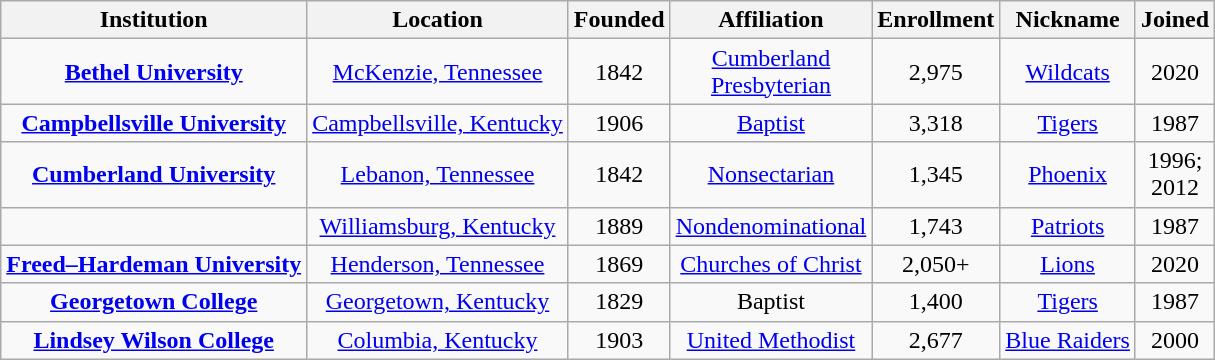<table class="wikitable sortable" style="text-align:center">
<tr>
<th>Institution</th>
<th>Location</th>
<th>Founded</th>
<th>Affiliation</th>
<th>Enrollment</th>
<th>Nickname</th>
<th>Joined</th>
</tr>
<tr>
<td><strong><a href='#'>Bethel University</a></strong></td>
<td><a href='#'>McKenzie, Tennessee</a></td>
<td>1842</td>
<td><a href='#'>Cumberland<br>Presbyterian</a></td>
<td>2,975</td>
<td><a href='#'>Wildcats</a></td>
<td>2020</td>
</tr>
<tr>
<td><strong><a href='#'>Campbellsville University</a></strong></td>
<td><a href='#'>Campbellsville, Kentucky</a></td>
<td>1906</td>
<td><a href='#'>Baptist</a></td>
<td>3,318</td>
<td><a href='#'>Tigers</a></td>
<td>1987</td>
</tr>
<tr>
<td><strong><a href='#'>Cumberland University</a></strong></td>
<td><a href='#'>Lebanon, Tennessee</a></td>
<td>1842</td>
<td><a href='#'>Nonsectarian</a></td>
<td>1,345</td>
<td><a href='#'>Phoenix</a></td>
<td>1996;<br>2012</td>
</tr>
<tr>
<td></td>
<td><a href='#'>Williamsburg, Kentucky</a></td>
<td>1889</td>
<td><a href='#'>Nondenominational</a></td>
<td>1,743</td>
<td><a href='#'>Patriots</a></td>
<td>1987</td>
</tr>
<tr>
<td><strong><a href='#'>Freed–Hardeman University</a></strong></td>
<td><a href='#'>Henderson, Tennessee</a></td>
<td>1869</td>
<td><a href='#'>Churches of Christ</a></td>
<td>2,050+</td>
<td><a href='#'>Lions</a></td>
<td>2020</td>
</tr>
<tr>
<td><strong><a href='#'>Georgetown College</a></strong></td>
<td><a href='#'>Georgetown, Kentucky</a></td>
<td>1829</td>
<td>Baptist</td>
<td>1,400</td>
<td><a href='#'>Tigers</a></td>
<td>1987</td>
</tr>
<tr>
<td><strong><a href='#'>Lindsey Wilson College</a></strong></td>
<td><a href='#'>Columbia, Kentucky</a></td>
<td>1903</td>
<td><a href='#'>United Methodist</a></td>
<td>2,677</td>
<td><a href='#'>Blue Raiders</a></td>
<td>2000</td>
</tr>
</table>
